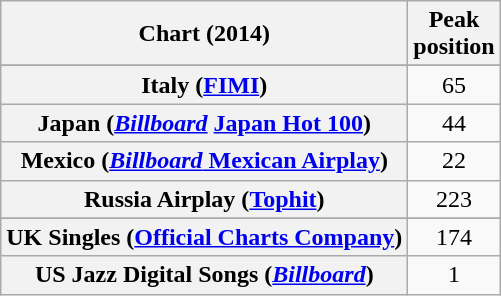<table class="wikitable sortable plainrowheaders" style="text-align:center">
<tr>
<th scope="col">Chart (2014)</th>
<th scope="col">Peak<br>position</th>
</tr>
<tr>
</tr>
<tr>
</tr>
<tr>
</tr>
<tr>
<th scope="row">Italy (<a href='#'>FIMI</a>)</th>
<td>65</td>
</tr>
<tr>
<th scope="row">Japan (<em><a href='#'>Billboard</a></em> <a href='#'>Japan Hot 100</a>)</th>
<td>44</td>
</tr>
<tr>
<th scope="row">Mexico (<a href='#'><em>Billboard</em> Mexican Airplay</a>)</th>
<td>22</td>
</tr>
<tr>
<th scope="row">Russia Airplay (<a href='#'>Tophit</a>)</th>
<td style="text-align:center;">223</td>
</tr>
<tr>
</tr>
<tr>
<th scope="row">UK Singles (<a href='#'>Official Charts Company</a>)</th>
<td style="text-align:center;">174</td>
</tr>
<tr>
<th scope="row">US Jazz Digital Songs (<em><a href='#'>Billboard</a></em>)</th>
<td>1</td>
</tr>
</table>
